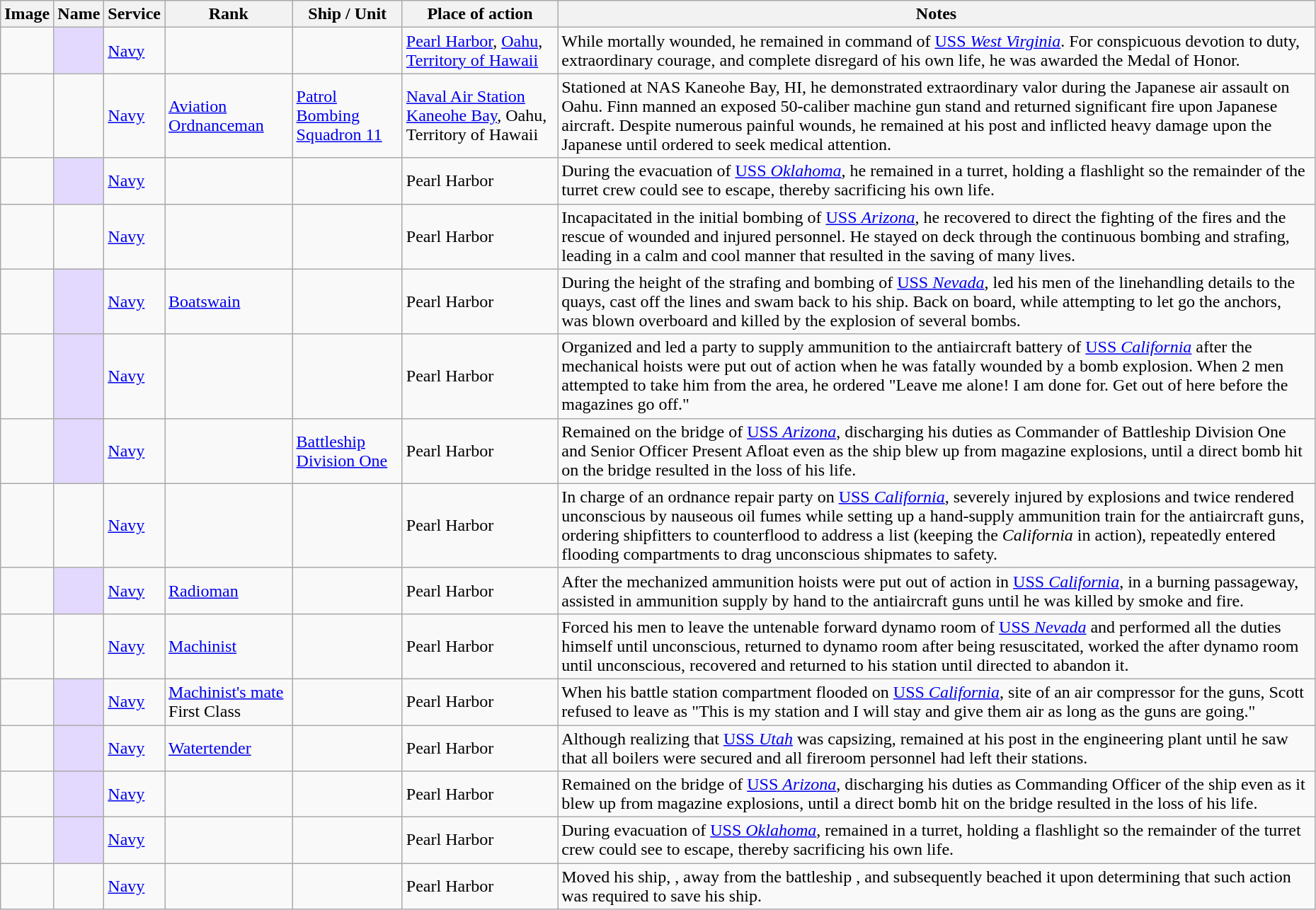<table class="wikitable sortable" width="98%">
<tr>
<th class="unsortable">Image</th>
<th>Name</th>
<th>Service</th>
<th>Rank</th>
<th>Ship / Unit</th>
<th>Place of action</th>
<th class="unsortable">Notes</th>
</tr>
<tr>
<td></td>
<td style="background:#e3d9ff;"></td>
<td><a href='#'>Navy</a></td>
<td></td>
<td></td>
<td><a href='#'>Pearl Harbor</a>, <a href='#'>Oahu</a>, <a href='#'>Territory of Hawaii</a></td>
<td>While mortally wounded, he remained in command of <a href='#'>USS <em>West Virginia</em></a>. For conspicuous devotion to duty, extraordinary courage, and complete disregard of his own life, he was awarded the Medal of Honor.</td>
</tr>
<tr>
<td></td>
<td></td>
<td><a href='#'>Navy</a></td>
<td> <a href='#'>Aviation Ordnanceman</a></td>
<td><a href='#'>Patrol Bombing Squadron 11</a></td>
<td><a href='#'>Naval Air Station Kaneohe Bay</a>, Oahu, Territory of Hawaii</td>
<td>Stationed at NAS Kaneohe Bay, HI, he demonstrated extraordinary valor during the Japanese air assault on Oahu. Finn manned an exposed 50-caliber machine gun stand and returned significant fire upon Japanese aircraft. Despite numerous painful wounds, he remained at his post and inflicted heavy damage upon the Japanese until ordered to seek medical attention.</td>
</tr>
<tr>
<td></td>
<td style="background:#e3d9ff;"></td>
<td><a href='#'>Navy</a></td>
<td></td>
<td></td>
<td>Pearl Harbor</td>
<td>During the evacuation of <a href='#'>USS <em>Oklahoma</em></a>, he remained in a turret, holding a flashlight so the remainder of the turret crew could see to escape, thereby sacrificing his own life.</td>
</tr>
<tr>
<td></td>
<td></td>
<td><a href='#'>Navy</a></td>
<td></td>
<td></td>
<td>Pearl Harbor</td>
<td>Incapacitated in the initial bombing of <a href='#'>USS <em>Arizona</em></a>, he recovered to direct the fighting of the fires and the rescue of wounded and injured personnel. He stayed on deck through the continuous bombing and strafing, leading in a calm and cool manner that resulted in the saving of many lives.</td>
</tr>
<tr>
<td></td>
<td style="background:#e3d9ff;"></td>
<td><a href='#'>Navy</a></td>
<td> <a href='#'>Boatswain</a></td>
<td></td>
<td>Pearl Harbor</td>
<td>During the height of the strafing and bombing of <a href='#'>USS <em>Nevada</em></a>, led his men of the linehandling details to the quays, cast off the lines and swam back to his ship. Back on board, while attempting to let go the anchors, was blown overboard and killed by the explosion of several bombs.</td>
</tr>
<tr>
<td></td>
<td style="background:#e3d9ff;"></td>
<td><a href='#'>Navy</a></td>
<td></td>
<td></td>
<td>Pearl Harbor</td>
<td>Organized and led a party to supply ammunition to the antiaircraft battery of <a href='#'>USS <em>California</em></a> after the mechanical hoists were put out of action when he was fatally wounded by a bomb explosion. When 2 men attempted to take him from the area, he ordered "Leave me alone! I am done for. Get out of here before the magazines go off."</td>
</tr>
<tr>
<td></td>
<td style="background:#e3d9ff;"></td>
<td><a href='#'>Navy</a></td>
<td></td>
<td><a href='#'>Battleship Division One</a></td>
<td>Pearl Harbor</td>
<td>Remained on the bridge of <a href='#'>USS <em>Arizona</em></a>, discharging his duties as Commander of Battleship Division One and Senior Officer Present Afloat even as the ship blew up from magazine explosions, until a direct bomb hit on the bridge resulted in the loss of his life.</td>
</tr>
<tr>
<td></td>
<td></td>
<td><a href='#'>Navy</a></td>
<td></td>
<td></td>
<td>Pearl Harbor</td>
<td>In charge of an ordnance repair party on <a href='#'>USS <em>California</em></a>, severely injured by explosions and twice rendered unconscious by nauseous oil fumes while setting up a hand-supply ammunition train for the antiaircraft guns, ordering shipfitters to counterflood to address a list (keeping the <em>California</em> in action), repeatedly entered flooding compartments to drag unconscious shipmates to safety.</td>
</tr>
<tr>
<td></td>
<td style="background:#e3d9ff;"></td>
<td><a href='#'>Navy</a></td>
<td> <a href='#'>Radioman</a></td>
<td></td>
<td>Pearl Harbor</td>
<td>After the mechanized ammunition hoists were put out of action in <a href='#'>USS <em>California</em></a>, in a burning passageway, assisted in ammunition supply by hand to the antiaircraft guns until he was killed by smoke and fire.</td>
</tr>
<tr>
<td></td>
<td></td>
<td><a href='#'>Navy</a></td>
<td> <a href='#'>Machinist</a></td>
<td></td>
<td>Pearl Harbor</td>
<td>Forced his men to leave the untenable forward dynamo room of <a href='#'>USS <em>Nevada</em></a> and performed all the duties himself until unconscious, returned to dynamo room after being resuscitated, worked the after dynamo room until unconscious, recovered and returned to his station until directed to abandon it.</td>
</tr>
<tr>
<td></td>
<td style="background:#e3d9ff;"></td>
<td><a href='#'>Navy</a></td>
<td><a href='#'>Machinist's mate</a> First Class</td>
<td></td>
<td>Pearl Harbor</td>
<td>When his battle station compartment flooded on <a href='#'>USS <em>California</em></a>, site of an air compressor for the guns, Scott refused to leave as "This is my station and I will stay and give them air as long as the guns are going."</td>
</tr>
<tr>
<td></td>
<td style="background:#e3d9ff;"></td>
<td><a href='#'>Navy</a></td>
<td> <a href='#'>Watertender</a></td>
<td></td>
<td>Pearl Harbor</td>
<td>Although realizing that <a href='#'>USS <em>Utah</em></a> was capsizing, remained at his post in the engineering plant until he saw that all boilers were secured and all fireroom personnel had left their stations.</td>
</tr>
<tr>
<td></td>
<td style="background:#e3d9ff;"></td>
<td><a href='#'>Navy</a></td>
<td></td>
<td></td>
<td>Pearl Harbor</td>
<td>Remained on the bridge of <a href='#'>USS <em>Arizona</em></a>, discharging his duties as Commanding Officer of the ship even as it blew up from magazine explosions, until a direct bomb hit on the bridge resulted in the loss of his life.</td>
</tr>
<tr>
<td></td>
<td style="background:#e3d9ff;"></td>
<td><a href='#'>Navy</a></td>
<td></td>
<td></td>
<td>Pearl Harbor</td>
<td>During evacuation of <a href='#'>USS <em>Oklahoma</em></a>, remained in a turret, holding a flashlight so the remainder of the turret crew could see to escape, thereby sacrificing his own life.</td>
</tr>
<tr>
<td></td>
<td></td>
<td><a href='#'>Navy</a></td>
<td></td>
<td></td>
<td>Pearl Harbor</td>
<td>Moved his ship, , away from the battleship , and subsequently beached it upon determining that such action was required to save his ship.</td>
</tr>
</table>
